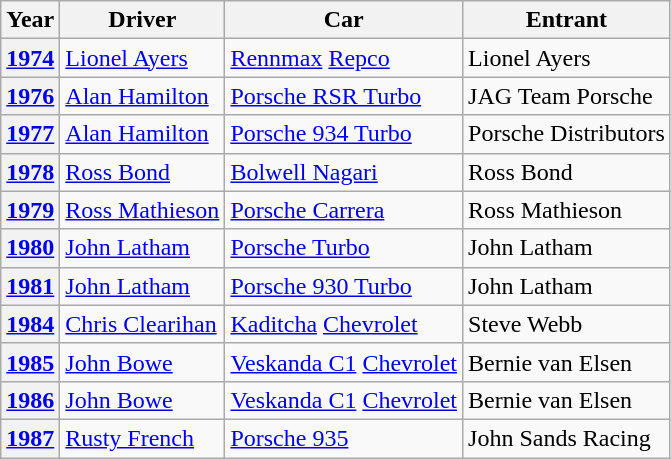<table class="wikitable">
<tr style="font-weight:bold">
<th>Year</th>
<th>Driver</th>
<th>Car</th>
<th>Entrant</th>
</tr>
<tr>
<th><a href='#'>1974</a></th>
<td> <a href='#'>Lionel Ayers</a></td>
<td><a href='#'>Rennmax</a> <a href='#'>Repco</a></td>
<td>Lionel Ayers</td>
</tr>
<tr>
<th><a href='#'>1976</a></th>
<td> <a href='#'>Alan Hamilton</a></td>
<td><a href='#'>Porsche RSR Turbo</a></td>
<td>JAG Team Porsche</td>
</tr>
<tr>
<th><a href='#'>1977</a></th>
<td> <a href='#'>Alan Hamilton</a></td>
<td><a href='#'>Porsche 934 Turbo</a></td>
<td>Porsche Distributors</td>
</tr>
<tr>
<th><a href='#'>1978</a></th>
<td> <a href='#'>Ross Bond</a></td>
<td><a href='#'>Bolwell Nagari</a></td>
<td>Ross Bond</td>
</tr>
<tr>
<th><a href='#'>1979</a></th>
<td> <a href='#'>Ross Mathieson</a></td>
<td><a href='#'>Porsche Carrera</a></td>
<td>Ross Mathieson</td>
</tr>
<tr>
<th><a href='#'>1980</a></th>
<td> <a href='#'>John Latham</a></td>
<td><a href='#'>Porsche Turbo</a></td>
<td>John Latham</td>
</tr>
<tr>
<th><a href='#'>1981</a></th>
<td> <a href='#'>John Latham</a></td>
<td><a href='#'>Porsche 930 Turbo</a></td>
<td>John Latham</td>
</tr>
<tr>
<th><a href='#'>1984</a></th>
<td> <a href='#'>Chris Clearihan</a></td>
<td><a href='#'>Kaditcha</a> <a href='#'>Chevrolet</a></td>
<td>Steve Webb</td>
</tr>
<tr>
<th><a href='#'>1985</a></th>
<td> <a href='#'>John Bowe</a></td>
<td><a href='#'>Veskanda C1</a> <a href='#'>Chevrolet</a></td>
<td>Bernie van Elsen</td>
</tr>
<tr>
<th><a href='#'>1986</a></th>
<td> <a href='#'>John Bowe</a></td>
<td><a href='#'>Veskanda C1</a> <a href='#'>Chevrolet</a></td>
<td>Bernie van Elsen</td>
</tr>
<tr>
<th><a href='#'>1987</a></th>
<td> <a href='#'>Rusty French</a></td>
<td><a href='#'>Porsche 935</a></td>
<td>John Sands Racing</td>
</tr>
</table>
